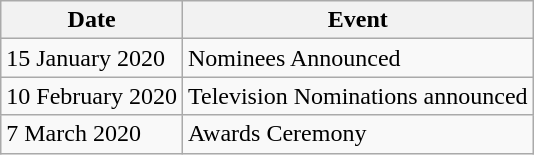<table class="wikitable">
<tr>
<th>Date</th>
<th>Event</th>
</tr>
<tr>
<td>15 January 2020</td>
<td>Nominees Announced</td>
</tr>
<tr>
<td>10 February 2020</td>
<td>Television Nominations announced</td>
</tr>
<tr>
<td>7 March 2020</td>
<td>Awards Ceremony</td>
</tr>
</table>
